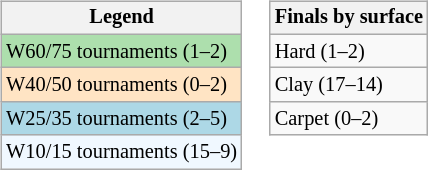<table>
<tr valign=top>
<td><br><table class="wikitable" style="font-size:85%">
<tr>
<th>Legend</th>
</tr>
<tr style="background:#addfad">
<td>W60/75 tournaments (1–2)</td>
</tr>
<tr style="background:#ffe4c4;">
<td>W40/50 tournaments (0–2)</td>
</tr>
<tr style="background:lightblue;">
<td>W25/35 tournaments (2–5)</td>
</tr>
<tr style="background:#f0f8ff;">
<td>W10/15 tournaments (15–9)</td>
</tr>
</table>
</td>
<td><br><table class="wikitable" style="font-size:85%">
<tr>
<th>Finals by surface</th>
</tr>
<tr>
<td>Hard (1–2)</td>
</tr>
<tr>
<td>Clay (17–14)</td>
</tr>
<tr>
<td>Carpet (0–2)</td>
</tr>
</table>
</td>
</tr>
</table>
